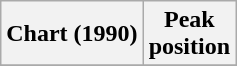<table class="wikitable sortable">
<tr>
<th align="center">Chart (1990)</th>
<th align="center">Peak<br>position</th>
</tr>
<tr>
</tr>
</table>
